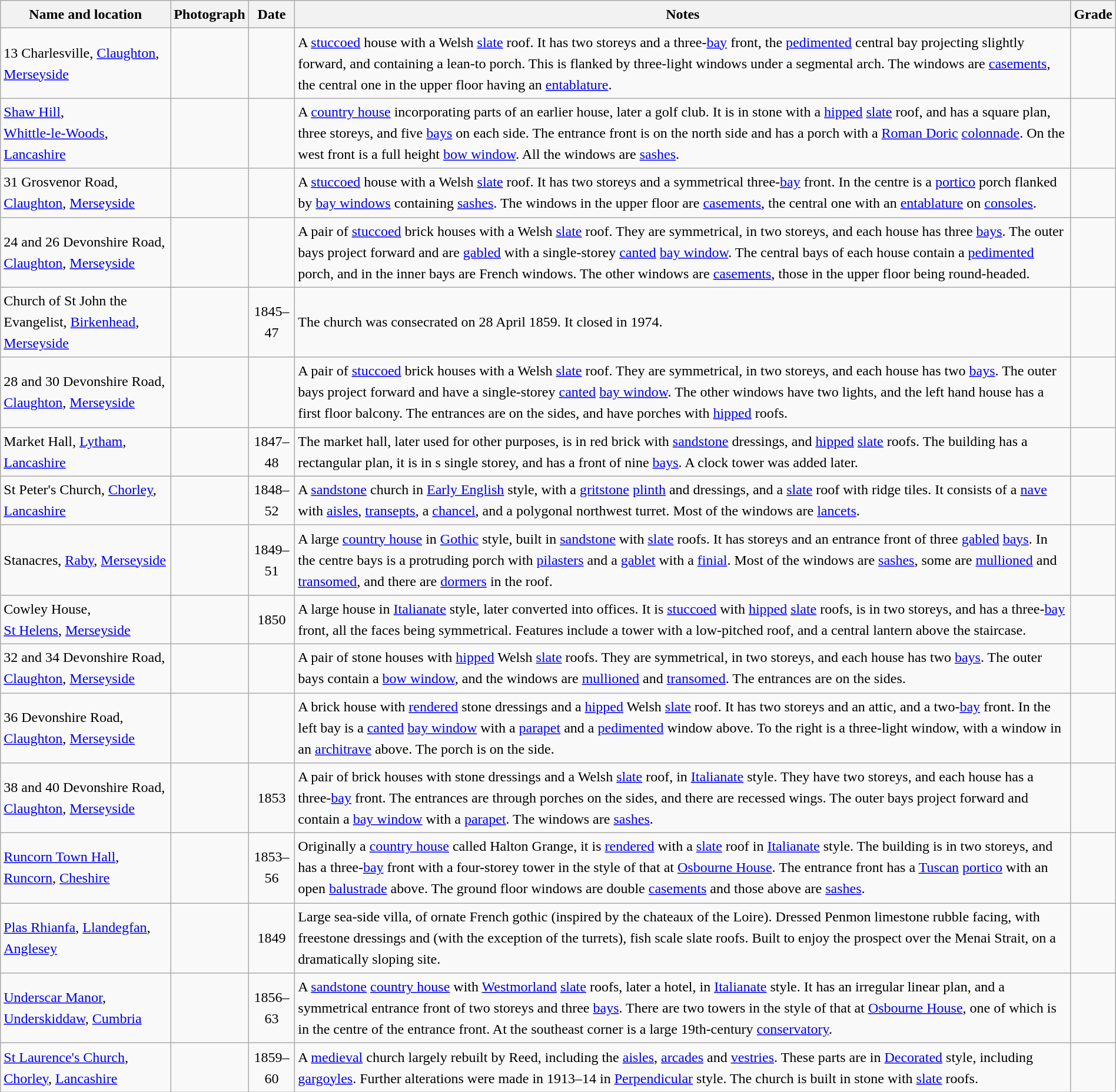<table class="wikitable sortable plainrowheaders" style="width:100%;border:0px;text-align:left;line-height:150%;">
<tr>
<th style="col" style="width:150px">Name and location</th>
<th style="col" style="width:100px" class="unsortable">Photograph</th>
<th style="col" style="width:80px">Date</th>
<th scope="col" class="unsortable">Notes</th>
<th style="col" style="width:24px">Grade</th>
</tr>
<tr>
<td>13 Charlesville, <a href='#'>Claughton</a>, <a href='#'>Merseyside</a><br><small></small></td>
<td></td>
<td align="center"></td>
<td>A <a href='#'>stuccoed</a> house with a Welsh <a href='#'>slate</a> roof.  It has two storeys and a three-<a href='#'>bay</a> front, the <a href='#'>pedimented</a> central bay projecting slightly forward, and containing a lean-to porch.  This is flanked by three-light windows under a segmental arch.  The windows are <a href='#'>casements</a>, the central one in the upper floor having an <a href='#'>entablature</a>.</td>
<td align="center" ></td>
</tr>
<tr>
<td><a href='#'>Shaw Hill</a>,<br><a href='#'>Whittle-le-Woods</a>, <a href='#'>Lancashire</a><br><small></small></td>
<td></td>
<td align="center"></td>
<td>A <a href='#'>country house</a> incorporating parts of an earlier house, later a golf club.  It is in stone with a <a href='#'>hipped</a> <a href='#'>slate</a> roof, and has a square plan, three storeys, and five <a href='#'>bays</a> on each side.  The entrance front is on the north side and has a porch with a <a href='#'>Roman Doric</a> <a href='#'>colonnade</a>.  On the west front is a full height <a href='#'>bow window</a>.  All the windows are <a href='#'>sashes</a>.</td>
<td align="center" ></td>
</tr>
<tr>
<td>31 Grosvenor Road, <a href='#'>Claughton</a>, <a href='#'>Merseyside</a><br><small></small></td>
<td></td>
<td align="center"></td>
<td>A <a href='#'>stuccoed</a> house with a Welsh <a href='#'>slate</a> roof.  It has two storeys and a symmetrical three-<a href='#'>bay</a> front.  In the centre is a <a href='#'>portico</a> porch flanked by <a href='#'>bay windows</a> containing <a href='#'>sashes</a>.  The windows in the upper floor are <a href='#'>casements</a>, the central one with an <a href='#'>entablature</a> on <a href='#'>consoles</a>.</td>
<td align="center" ></td>
</tr>
<tr>
<td>24 and 26 Devonshire Road, <a href='#'>Claughton</a>, <a href='#'>Merseyside</a><br><small></small></td>
<td></td>
<td align="center"></td>
<td>A pair of <a href='#'>stuccoed</a> brick houses with a Welsh <a href='#'>slate</a> roof.  They are symmetrical, in two storeys, and each house has three <a href='#'>bays</a>.  The outer bays project forward and are <a href='#'>gabled</a> with a single-storey <a href='#'>canted</a> <a href='#'>bay window</a>.  The central bays of each house contain a <a href='#'>pedimented</a> porch, and in the inner bays are French windows.  The other windows are <a href='#'>casements</a>, those in the upper floor being round-headed.</td>
<td align="center" ></td>
</tr>
<tr>
<td>Church of St John the Evangelist, <a href='#'>Birkenhead</a>, <a href='#'>Merseyside</a></td>
<td></td>
<td align="center">1845–47</td>
<td>The church was consecrated on 28 April 1859.  It closed in 1974.</td>
<td></td>
</tr>
<tr>
<td>28 and 30 Devonshire Road, <a href='#'>Claughton</a>, <a href='#'>Merseyside</a><br><small></small></td>
<td></td>
<td align="center"></td>
<td>A pair of <a href='#'>stuccoed</a> brick houses with a Welsh <a href='#'>slate</a> roof.  They are symmetrical, in two storeys, and each house has two <a href='#'>bays</a>.  The outer bays project forward and have a single-storey <a href='#'>canted</a> <a href='#'>bay window</a>.  The other windows have two lights, and the left hand house has a first floor balcony.  The entrances are on the sides, and have porches with <a href='#'>hipped</a> roofs.</td>
<td align="center" ></td>
</tr>
<tr>
<td>Market Hall, <a href='#'>Lytham</a>, <a href='#'>Lancashire</a><br><small></small></td>
<td></td>
<td align="center">1847–48</td>
<td>The market hall, later used for other purposes, is in red brick with <a href='#'>sandstone</a> dressings, and <a href='#'>hipped</a> <a href='#'>slate</a> roofs.  The building has a rectangular plan, it is in s single storey, and has a front of nine <a href='#'>bays</a>.  A clock tower was added later.</td>
<td align="center" ></td>
</tr>
<tr>
<td>St Peter's Church, <a href='#'>Chorley</a>, <a href='#'>Lancashire</a><br><small></small></td>
<td></td>
<td align="center">1848–52</td>
<td>A <a href='#'>sandstone</a> church in <a href='#'>Early English</a> style, with a <a href='#'>gritstone</a> <a href='#'>plinth</a> and dressings, and a <a href='#'>slate</a> roof with ridge tiles.  It consists of a <a href='#'>nave</a> with <a href='#'>aisles</a>, <a href='#'>transepts</a>, a <a href='#'>chancel</a>, and a polygonal northwest turret.  Most of the windows are <a href='#'>lancets</a>.</td>
<td align="center" ></td>
</tr>
<tr>
<td>Stanacres, <a href='#'>Raby</a>, <a href='#'>Merseyside</a><br><small></small></td>
<td></td>
<td align="center">1849–51</td>
<td>A large <a href='#'>country house</a> in <a href='#'>Gothic</a> style, built in <a href='#'>sandstone</a> with <a href='#'>slate</a> roofs.  It has  storeys and an entrance front of three <a href='#'>gabled</a> <a href='#'>bays</a>.  In the centre bays is a protruding porch with <a href='#'>pilasters</a> and a <a href='#'>gablet</a> with a <a href='#'>finial</a>.  Most of the windows are <a href='#'>sashes</a>, some are <a href='#'>mullioned</a> and <a href='#'>transomed</a>, and there are <a href='#'>dormers</a> in the roof.</td>
<td align="center" ></td>
</tr>
<tr>
<td>Cowley House,<br><a href='#'>St Helens</a>, <a href='#'>Merseyside</a><br><small></small></td>
<td></td>
<td align="center">1850</td>
<td>A large house in <a href='#'>Italianate</a> style, later converted into offices.  It is <a href='#'>stuccoed</a> with <a href='#'>hipped</a> <a href='#'>slate</a> roofs, is in two storeys, and has a three-<a href='#'>bay</a> front, all the faces being symmetrical.  Features include a tower with a low-pitched roof, and a central lantern above the staircase.</td>
<td align="center" ></td>
</tr>
<tr>
<td>32 and 34 Devonshire Road, <a href='#'>Claughton</a>, <a href='#'>Merseyside</a><br><small></small></td>
<td></td>
<td align="center"></td>
<td>A pair of stone houses with <a href='#'>hipped</a> Welsh <a href='#'>slate</a> roofs.  They are symmetrical, in two storeys, and each house has two <a href='#'>bays</a>.  The outer bays contain a <a href='#'>bow window</a>, and the windows are <a href='#'>mullioned</a> and <a href='#'>transomed</a>.  The entrances are on the sides.</td>
<td align="center" ></td>
</tr>
<tr>
<td>36 Devonshire Road, <a href='#'>Claughton</a>, <a href='#'>Merseyside</a><br><small></small></td>
<td></td>
<td align="center"></td>
<td>A brick house with <a href='#'>rendered</a> stone dressings and a <a href='#'>hipped</a> Welsh <a href='#'>slate</a> roof.  It has two storeys and an attic, and a two-<a href='#'>bay</a> front.  In the left bay is a <a href='#'>canted</a> <a href='#'>bay window</a> with a <a href='#'>parapet</a> and a <a href='#'>pedimented</a> window above.  To the right is a three-light window, with a window in an <a href='#'>architrave</a> above.  The porch is on the side.</td>
<td align="center" ></td>
</tr>
<tr>
<td>38 and 40 Devonshire Road, <a href='#'>Claughton</a>, <a href='#'>Merseyside</a><br><small></small></td>
<td></td>
<td align="center">1853</td>
<td>A pair of brick houses with stone dressings and a  Welsh <a href='#'>slate</a> roof, in <a href='#'>Italianate</a> style.  They have two storeys, and each house has a three-<a href='#'>bay</a> front.  The entrances are through porches on the sides, and there are recessed wings.  The outer bays project forward and contain a <a href='#'>bay window</a> with a <a href='#'>parapet</a>.  The windows are <a href='#'>sashes</a>.</td>
<td align="center" ></td>
</tr>
<tr>
<td><a href='#'>Runcorn Town Hall</a>, <a href='#'>Runcorn</a>, <a href='#'>Cheshire</a><br><small></small></td>
<td></td>
<td align="center">1853–56</td>
<td>Originally a <a href='#'>country house</a> called Halton Grange, it is <a href='#'>rendered</a> with a <a href='#'>slate</a> roof in <a href='#'>Italianate</a> style.  The building is in two storeys, and has a three-<a href='#'>bay</a> front with a four-storey tower in the style of that at <a href='#'>Osbourne House</a>.  The entrance front has a <a href='#'>Tuscan</a> <a href='#'>portico</a> with an open <a href='#'>balustrade</a> above.  The ground floor windows are double <a href='#'>casements</a> and those above are <a href='#'>sashes</a>.</td>
<td align="center" ></td>
</tr>
<tr>
<td><a href='#'>Plas Rhianfa</a>, <a href='#'>Llandegfan</a>, <a href='#'>Anglesey</a></td>
<td></td>
<td align="center">1849</td>
<td>Large sea-side villa, of ornate French gothic (inspired by the chateaux of the Loire). Dressed Penmon limestone rubble facing, with freestone dressings and (with the exception of the turrets), fish scale slate roofs. Built to enjoy the prospect over the Menai Strait, on a dramatically sloping site.</td>
<td align="center" ></td>
</tr>
<tr>
<td><a href='#'>Underscar Manor</a>, <a href='#'>Underskiddaw</a>, <a href='#'>Cumbria</a><br><small></small></td>
<td></td>
<td align="center">1856–63</td>
<td>A <a href='#'>sandstone</a> <a href='#'>country house</a> with <a href='#'>Westmorland</a> <a href='#'>slate</a> roofs, later a hotel, in <a href='#'>Italianate</a> style.  It has an irregular linear plan, and a symmetrical entrance front of two storeys and three <a href='#'>bays</a>.  There are two towers in the style of that at <a href='#'>Osbourne House</a>, one of which is in the centre of the entrance front.  At the southeast corner is a large 19th-century <a href='#'>conservatory</a>.</td>
<td align="center" ></td>
</tr>
<tr>
<td><a href='#'>St Laurence's Church</a>, <a href='#'>Chorley</a>, <a href='#'>Lancashire</a><br><small></small></td>
<td></td>
<td align="center">1859–60</td>
<td>A <a href='#'>medieval</a> church largely rebuilt by Reed, including the <a href='#'>aisles</a>, <a href='#'>arcades</a> and <a href='#'>vestries</a>.  These parts are in <a href='#'>Decorated</a> style, including <a href='#'>gargoyles</a>.  Further alterations were made in 1913–14 in <a href='#'>Perpendicular</a> style.  The church is built in stone with <a href='#'>slate</a> roofs.</td>
<td align="center" ></td>
</tr>
<tr>
</tr>
</table>
